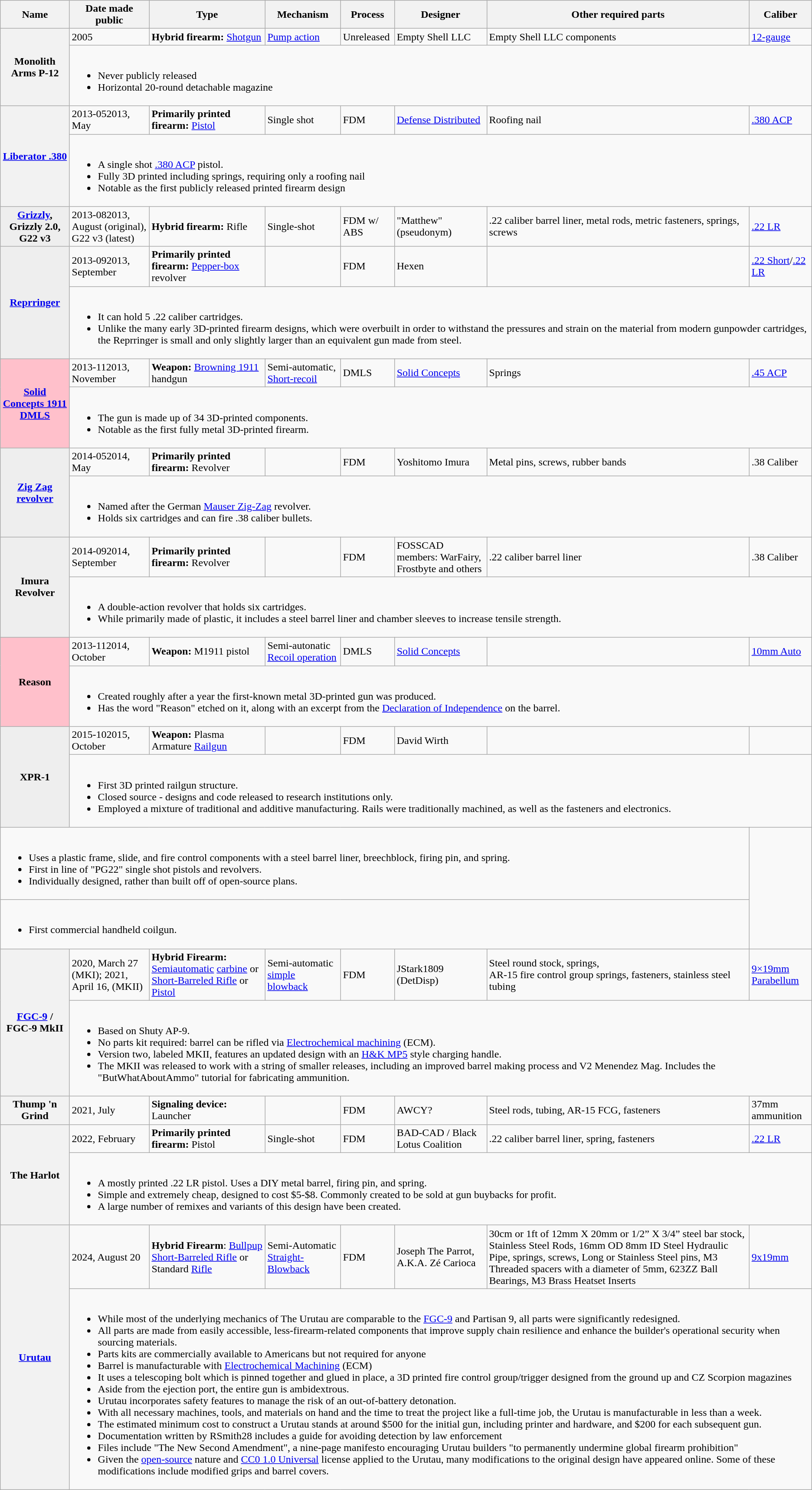<table class="wikitable sortable" style="text-align: left;">
<tr>
<th>Name</th>
<th>Date made public</th>
<th>Type</th>
<th>Mechanism</th>
<th>Process</th>
<th>Designer</th>
<th>Other required parts</th>
<th>Caliber</th>
</tr>
<tr>
<th rowspan="2">Monolith Arms P-12</th>
<td>2005</td>
<td><strong>Hybrid firearm:</strong> <a href='#'>Shotgun</a></td>
<td><a href='#'>Pump action</a></td>
<td>Unreleased</td>
<td>Empty Shell LLC</td>
<td>Empty Shell LLC components</td>
<td><a href='#'>12-gauge</a></td>
</tr>
<tr>
<td colspan="7"><br><ul><li>Never publicly released</li><li>Horizontal 20-round detachable magazine</li></ul></td>
</tr>
<tr>
<th rowspan="2"><a href='#'>Liberator .380</a></th>
<td><span>2013-05</span>2013, May</td>
<td><strong>Primarily printed firearm:</strong> <a href='#'>Pistol</a></td>
<td>Single shot</td>
<td>FDM</td>
<td><a href='#'>Defense Distributed</a></td>
<td>Roofing nail</td>
<td><a href='#'>.380 ACP</a></td>
</tr>
<tr>
<td colspan="7"><br><ul><li>A single shot <a href='#'>.380 ACP</a> pistol.</li><li>Fully 3D printed including springs, requiring only a roofing nail</li><li>Notable as the first publicly released printed firearm design</li></ul></td>
</tr>
<tr>
<th style="background: #EEEEEE;"><a href='#'>Grizzly</a>,<br>Grizzly 2.0,
G22 v3</th>
<td><span>2013-08</span>2013, August (original), G22 v3 (latest)</td>
<td><strong>Hybrid firearm:</strong> Rifle</td>
<td>Single-shot</td>
<td>FDM w/ ABS</td>
<td>"Matthew" (pseudonym)</td>
<td>.22 caliber barrel liner, metal rods, metric fasteners, springs, screws</td>
<td><a href='#'>.22 LR</a></td>
</tr>
<tr>
<th rowspan="2" style="background: #EEEEEE;"><a href='#'>Reprringer</a></th>
<td><span>2013-09</span>2013, September</td>
<td><strong>Primarily printed firearm:</strong> <a href='#'>Pepper-box</a> revolver</td>
<td></td>
<td>FDM</td>
<td>Hexen</td>
<td></td>
<td><a href='#'>.22 Short</a>/<a href='#'>.22 LR</a></td>
</tr>
<tr>
<td colspan="7"><br><ul><li>It can hold 5 .22 caliber cartridges.</li><li>Unlike the many early 3D-printed firearm designs, which were overbuilt in order to withstand the pressures and strain on the material from modern gunpowder cartridges, the Reprringer is small and only slightly larger than an equivalent gun made from steel.</li></ul></td>
</tr>
<tr>
<th rowspan="2" style="background: pink"><a href='#'>Solid Concepts 1911 DMLS</a></th>
<td><span>2013-11</span>2013, November</td>
<td><strong>Weapon:</strong> <a href='#'>Browning 1911</a> handgun</td>
<td>Semi-automatic, <a href='#'>Short-recoil</a></td>
<td>DMLS</td>
<td><a href='#'>Solid Concepts</a></td>
<td>Springs</td>
<td><a href='#'>.45 ACP</a></td>
</tr>
<tr>
<td colspan="7"><br><ul><li>The gun is made up of 34 3D-printed components.</li><li>Notable as the first fully metal 3D-printed firearm.</li></ul></td>
</tr>
<tr>
<th rowspan="2" style="background: #EEEEEE;"><a href='#'>Zig Zag revolver</a></th>
<td><span>2014-05</span>2014, May</td>
<td><strong>Primarily printed firearm:</strong> Revolver</td>
<td></td>
<td>FDM</td>
<td>Yoshitomo Imura</td>
<td>Metal pins, screws, rubber bands</td>
<td>.38 Caliber</td>
</tr>
<tr>
<td colspan="7"><br><ul><li>Named after the German <a href='#'>Mauser Zig-Zag</a> revolver.</li><li>Holds six cartridges and can fire .38 caliber bullets.</li></ul></td>
</tr>
<tr>
<th rowspan="2" style="background: #EEEEEE;">Imura Revolver</th>
<td><span>2014-09</span>2014, September</td>
<td><strong>Primarily printed firearm:</strong> Revolver</td>
<td></td>
<td>FDM</td>
<td>FOSSCAD members: WarFairy, Frostbyte and others</td>
<td>.22 caliber barrel liner</td>
<td>.38 Caliber</td>
</tr>
<tr>
<td colspan="7"><br><ul><li>A double-action revolver that holds six cartridges.</li><li>While primarily made of plastic, it includes a steel barrel liner and chamber sleeves to increase tensile strength.</li></ul></td>
</tr>
<tr>
<th rowspan="2" style="background: pink">Reason</th>
<td><span>2013-11</span>2014, October</td>
<td><strong>Weapon:</strong> M1911 pistol</td>
<td>Semi-autonatic <a href='#'>Recoil operation</a></td>
<td>DMLS</td>
<td><a href='#'>Solid Concepts</a></td>
<td></td>
<td><a href='#'>10mm Auto</a></td>
</tr>
<tr>
<td colspan="7"><br><ul><li>Created roughly after a year the first-known metal 3D-printed gun was produced.</li><li>Has the word "Reason" etched on it, along with an excerpt from the <a href='#'>Declaration of Independence</a> on the barrel.</li></ul></td>
</tr>
<tr>
<th rowspan="2" style="background: #EEEEEE;">XPR-1</th>
<td><span>2015-10</span>2015, October</td>
<td><strong>Weapon:</strong> Plasma Armature <a href='#'>Railgun</a></td>
<td></td>
<td>FDM</td>
<td>David Wirth</td>
<td></td>
<td></td>
</tr>
<tr>
<td colspan="7"><br><ul><li>First 3D printed railgun structure.</li><li>Closed source - designs and code released to research institutions only.</li><li>Employed a mixture of traditional and additive manufacturing.  Rails were traditionally machined, as well as the fasteners and electronics.</li></ul></td>
</tr>
<tr>
<td colspan="7"><br><ul><li>Uses a plastic frame, slide, and fire control components with a steel barrel liner, breechblock, firing pin, and spring.</li><li>First in line of "PG22" single shot pistols and revolvers.</li><li>Individually designed, rather than built off of open-source plans.</li></ul></td>
</tr>
<tr>
<td colspan="7"><br><ul><li>First commercial handheld coilgun.</li></ul></td>
</tr>
<tr>
<th rowspan="2"><a href='#'>FGC-9</a> /<br>FGC-9 MkII</th>
<td>2020, March 27 (MKI); 2021, April 16, (MKII)</td>
<td><strong>Hybrid Firearm:</strong> <a href='#'>Semiautomatic</a> <a href='#'>carbine</a> or <a href='#'>Short-Barreled Rifle</a> or <a href='#'>Pistol</a></td>
<td>Semi-automatic <a href='#'>simple blowback</a></td>
<td>FDM</td>
<td>JStark1809 (DetDisp)</td>
<td>Steel round stock, springs,<br>AR-15 fire control group springs, fasteners, stainless steel tubing</td>
<td><a href='#'>9×19mm Parabellum</a></td>
</tr>
<tr>
<td colspan="7"><br><ul><li>Based on Shuty AP-9.</li><li>No parts kit required: barrel can be rifled via <a href='#'>Electrochemical machining</a> (ECM).</li><li>Version two, labeled MKII, features an updated design with an <a href='#'>H&K MP5</a> style charging handle.</li><li>The MKII was released to work with a string of smaller releases, including an improved barrel making process and V2 Menendez Mag. Includes the "ButWhatAboutAmmo" tutorial for fabricating ammunition.</li></ul></td>
</tr>
<tr>
<th>Thump 'n Grind</th>
<td>2021, July</td>
<td><strong>Signaling device:</strong> Launcher</td>
<td></td>
<td>FDM</td>
<td>AWCY?</td>
<td>Steel rods, tubing, AR-15 FCG, fasteners</td>
<td>37mm ammunition</td>
</tr>
<tr>
<th rowspan="2">The Harlot</th>
<td>2022, February</td>
<td><strong>Primarily printed firearm:</strong> Pistol</td>
<td>Single-shot</td>
<td>FDM</td>
<td>BAD-CAD / Black Lotus Coalition</td>
<td>.22 caliber barrel liner, spring, fasteners</td>
<td><a href='#'>.22 LR</a></td>
</tr>
<tr>
<td colspan="7"><br><ul><li>A mostly printed .22 LR pistol. Uses a DIY metal barrel, firing pin, and spring.</li><li>Simple and extremely cheap, designed to cost $5-$8. Commonly created to be sold at gun buybacks for profit.</li><li>A large number of remixes and variants of this design have been created.</li></ul></td>
</tr>
<tr>
<th rowspan="2"><a href='#'>Urutau</a><br></th>
<td>2024, August 20</td>
<td><strong>Hybrid Firearm</strong>: <a href='#'>Bullpup</a> <a href='#'>Short-Barreled Rifle</a> or Standard <a href='#'>Rifle</a></td>
<td>Semi-Automatic <a href='#'>Straight-Blowback</a></td>
<td>FDM</td>
<td>Joseph The Parrot, A.K.A. Zé Carioca</td>
<td>30cm or 1ft of 12mm X 20mm or 1/2” X 3/4” steel bar stock, Stainless Steel Rods, 16mm OD 8mm ID Steel Hydraulic Pipe, springs, screws, Long or Stainless Steel pins, M3 Threaded spacers with a diameter of 5mm, 623ZZ Ball Bearings, M3 Brass Heatset Inserts</td>
<td><a href='#'>9x19mm</a></td>
</tr>
<tr>
<td colspan="7"><br><ul><li>While most of the underlying mechanics of The Urutau are comparable to the <a href='#'>FGC-9</a> and Partisan 9, all parts were significantly redesigned.</li><li>All parts are made from easily accessible, less-firearm-related components that improve supply chain resilience and enhance the builder's operational security when sourcing materials.</li><li>Parts kits are commercially available to Americans but not required for anyone</li><li>Barrel is manufacturable with <a href='#'>Electrochemical Machining</a> (ECM)</li><li>It uses a telescoping bolt which is pinned together and glued in place, a 3D printed fire control group/trigger designed from the ground up and CZ Scorpion magazines</li><li>Aside from the ejection port, the entire gun is ambidextrous.</li><li>Urutau incorporates safety features to manage the risk of an out-of-battery detonation.</li><li>With all necessary machines, tools, and materials on hand and the time to treat the project like a full-time job, the Urutau is manufacturable in less than a week.</li><li>The estimated minimum cost to construct a Urutau stands at around $500 for the initial gun, including printer and hardware, and $200 for each subsequent gun.</li><li>Documentation written by RSmith28 includes a guide for avoiding detection by law enforcement</li><li>Files include "The New Second Amendment", a nine-page manifesto encouraging Urutau builders "to permanently undermine global firearm prohibition"</li><li>Given the <a href='#'>open-source</a> nature and <a href='#'>CC0 1.0 Universal</a> license applied to the Urutau, many modifications to the original design have appeared online. Some of these modifications include modified grips and barrel covers.</li></ul></td>
</tr>
</table>
